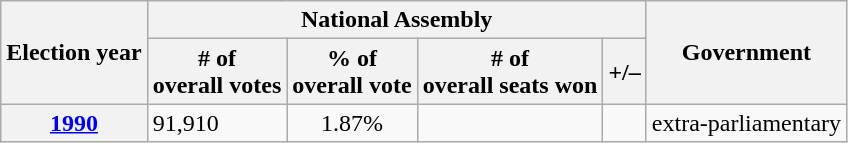<table class=wikitable>
<tr>
<th rowspan=2>Election year</th>
<th colspan=4>National Assembly</th>
<th rowspan=2>Government</th>
</tr>
<tr>
<th># of<br>overall votes</th>
<th>% of<br>overall vote</th>
<th># of<br>overall seats won</th>
<th>+/–</th>
</tr>
<tr>
<th><a href='#'>1990</a></th>
<td>91,910</td>
<td style="text-align:center;">1.87%</td>
<td></td>
<td></td>
<td>extra-parliamentary</td>
</tr>
</table>
